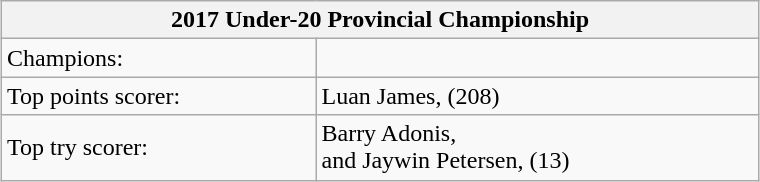<table class="wikitable" style="text-align:left; font-size:100%; width:40%; margin:1em auto 1em auto;">
<tr>
<th colspan=2><strong>2017 Under-20 Provincial Championship</strong></th>
</tr>
<tr>
<td>Champions:</td>
<td></td>
</tr>
<tr>
<td>Top points scorer:</td>
<td>Luan James,  (208)</td>
</tr>
<tr>
<td>Top try scorer:</td>
<td>Barry Adonis,  <br> and Jaywin Petersen,  (13)</td>
</tr>
</table>
